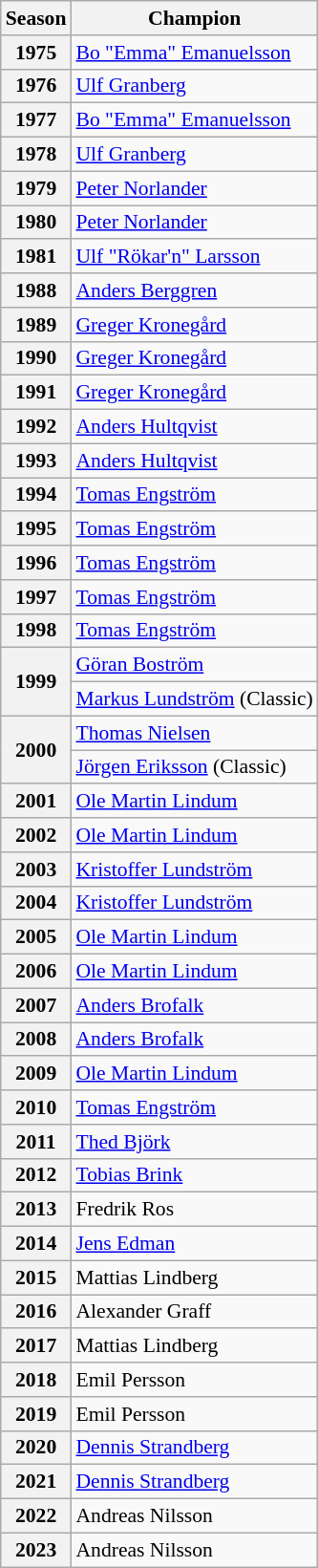<table class="wikitable" style="font-size: 90%;">
<tr>
<th>Season</th>
<th>Champion</th>
</tr>
<tr>
<th>1975</th>
<td> <a href='#'>Bo "Emma" Emanuelsson</a></td>
</tr>
<tr>
<th>1976</th>
<td> <a href='#'>Ulf Granberg</a></td>
</tr>
<tr>
<th>1977</th>
<td> <a href='#'>Bo "Emma" Emanuelsson</a></td>
</tr>
<tr>
<th>1978</th>
<td> <a href='#'>Ulf Granberg</a></td>
</tr>
<tr>
<th>1979</th>
<td> <a href='#'>Peter Norlander</a></td>
</tr>
<tr>
<th>1980</th>
<td> <a href='#'>Peter Norlander</a></td>
</tr>
<tr>
<th>1981</th>
<td> <a href='#'>Ulf "Rökar'n" Larsson</a></td>
</tr>
<tr>
<th>1988</th>
<td> <a href='#'>Anders Berggren</a></td>
</tr>
<tr>
<th>1989</th>
<td> <a href='#'>Greger Kronegård</a></td>
</tr>
<tr>
<th>1990</th>
<td> <a href='#'>Greger Kronegård</a></td>
</tr>
<tr>
<th>1991</th>
<td> <a href='#'>Greger Kronegård</a></td>
</tr>
<tr>
<th>1992</th>
<td> <a href='#'>Anders Hultqvist</a></td>
</tr>
<tr>
<th>1993</th>
<td> <a href='#'>Anders Hultqvist</a></td>
</tr>
<tr>
<th>1994</th>
<td> <a href='#'>Tomas Engström</a></td>
</tr>
<tr>
<th>1995</th>
<td> <a href='#'>Tomas Engström</a></td>
</tr>
<tr>
<th>1996</th>
<td> <a href='#'>Tomas Engström</a></td>
</tr>
<tr>
<th>1997</th>
<td> <a href='#'>Tomas Engström</a></td>
</tr>
<tr>
<th>1998</th>
<td> <a href='#'>Tomas Engström</a></td>
</tr>
<tr>
<th Rowspan=2>1999</th>
<td> <a href='#'>Göran Boström</a></td>
</tr>
<tr>
<td> <a href='#'>Markus Lundström</a> (Classic)</td>
</tr>
<tr>
<th Rowspan=2>2000</th>
<td> <a href='#'>Thomas Nielsen</a></td>
</tr>
<tr>
<td> <a href='#'>Jörgen Eriksson</a> (Classic)</td>
</tr>
<tr>
<th>2001</th>
<td> <a href='#'>Ole Martin Lindum</a></td>
</tr>
<tr>
<th>2002</th>
<td> <a href='#'>Ole Martin Lindum</a></td>
</tr>
<tr>
<th>2003</th>
<td> <a href='#'>Kristoffer Lundström</a></td>
</tr>
<tr>
<th>2004</th>
<td> <a href='#'>Kristoffer Lundström</a></td>
</tr>
<tr>
<th>2005</th>
<td> <a href='#'>Ole Martin Lindum</a></td>
</tr>
<tr>
<th>2006</th>
<td> <a href='#'>Ole Martin Lindum</a></td>
</tr>
<tr>
<th>2007</th>
<td> <a href='#'>Anders Brofalk</a></td>
</tr>
<tr>
<th>2008</th>
<td> <a href='#'>Anders Brofalk</a></td>
</tr>
<tr>
<th>2009</th>
<td> <a href='#'>Ole Martin Lindum</a></td>
</tr>
<tr>
<th>2010</th>
<td> <a href='#'>Tomas Engström</a></td>
</tr>
<tr>
<th>2011</th>
<td> <a href='#'>Thed Björk</a></td>
</tr>
<tr>
<th>2012</th>
<td> <a href='#'>Tobias Brink</a></td>
</tr>
<tr>
<th>2013</th>
<td> Fredrik Ros</td>
</tr>
<tr>
<th>2014</th>
<td> <a href='#'>Jens Edman</a></td>
</tr>
<tr>
<th>2015</th>
<td> Mattias Lindberg</td>
</tr>
<tr>
<th>2016</th>
<td> Alexander Graff</td>
</tr>
<tr>
<th>2017</th>
<td> Mattias Lindberg</td>
</tr>
<tr>
<th>2018</th>
<td> Emil Persson</td>
</tr>
<tr>
<th>2019</th>
<td> Emil Persson</td>
</tr>
<tr>
<th>2020</th>
<td> <a href='#'>Dennis Strandberg</a></td>
</tr>
<tr>
<th>2021</th>
<td> <a href='#'>Dennis Strandberg</a></td>
</tr>
<tr>
<th>2022</th>
<td> Andreas Nilsson</td>
</tr>
<tr>
<th>2023</th>
<td> Andreas Nilsson</td>
</tr>
</table>
